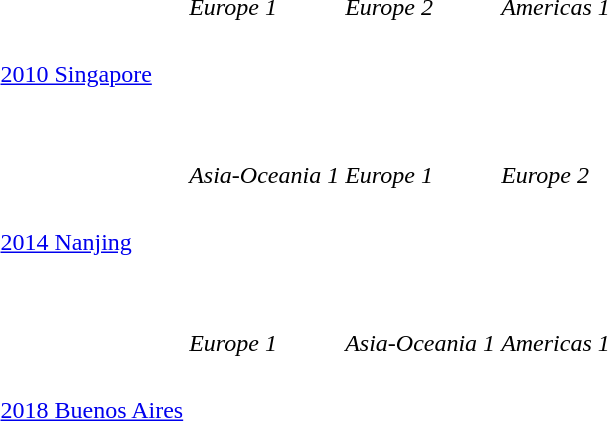<table>
<tr>
<td><a href='#'>2010 Singapore</a></td>
<td><em>Europe 1</em><br><br><br><br><br><br></td>
<td><em>Europe 2</em><br><br><br><br><br><br></td>
<td><em>Americas 1</em><br><br><br><br><br><br></td>
</tr>
<tr>
<td><a href='#'>2014 Nanjing</a></td>
<td><em>Asia-Oceania 1</em><br><br><br><br><br><br></td>
<td><em>Europe 1</em><br><br><br><br><br><br></td>
<td><em>Europe 2</em><br><br><br><br><br><br></td>
</tr>
<tr>
<td><a href='#'>2018 Buenos Aires</a></td>
<td><em>Europe 1</em><br><br><br> <br><br><br></td>
<td><em>Asia-Oceania 1</em><br> <br><br>  <br><br><br></td>
<td><em>Americas 1</em><br><br><br> <br><br> <br></td>
</tr>
</table>
